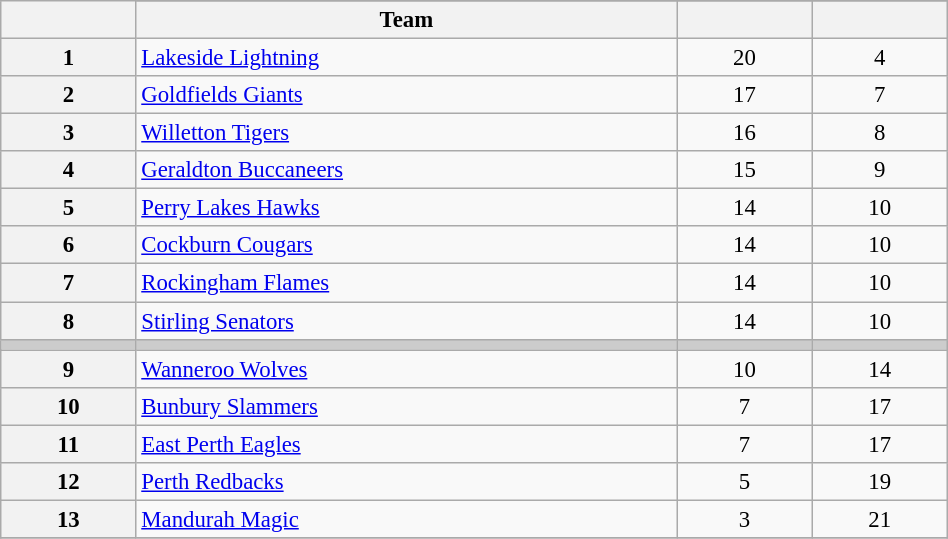<table class="wikitable" width="50%" style="font-size:95%; text-align:center">
<tr>
<th width="5%" rowspan=2></th>
</tr>
<tr>
<th width="20%">Team</th>
<th width="5%"></th>
<th width="5%"></th>
</tr>
<tr>
<th>1</th>
<td align=left><a href='#'>Lakeside Lightning</a></td>
<td>20</td>
<td>4</td>
</tr>
<tr>
<th>2</th>
<td align=left><a href='#'>Goldfields Giants</a></td>
<td>17</td>
<td>7</td>
</tr>
<tr>
<th>3</th>
<td align=left><a href='#'>Willetton Tigers</a></td>
<td>16</td>
<td>8</td>
</tr>
<tr>
<th>4</th>
<td align=left><a href='#'>Geraldton Buccaneers</a></td>
<td>15</td>
<td>9</td>
</tr>
<tr>
<th>5</th>
<td align=left><a href='#'>Perry Lakes Hawks</a></td>
<td>14</td>
<td>10</td>
</tr>
<tr>
<th>6</th>
<td align=left><a href='#'>Cockburn Cougars</a></td>
<td>14</td>
<td>10</td>
</tr>
<tr>
<th>7</th>
<td align=left><a href='#'>Rockingham Flames</a></td>
<td>14</td>
<td>10</td>
</tr>
<tr>
<th>8</th>
<td align=left><a href='#'>Stirling Senators</a></td>
<td>14</td>
<td>10</td>
</tr>
<tr bgcolor="#cccccc">
<td></td>
<td></td>
<td></td>
<td></td>
</tr>
<tr>
<th>9</th>
<td align=left><a href='#'>Wanneroo Wolves</a></td>
<td>10</td>
<td>14</td>
</tr>
<tr>
<th>10</th>
<td align=left><a href='#'>Bunbury Slammers</a></td>
<td>7</td>
<td>17</td>
</tr>
<tr>
<th>11</th>
<td align=left><a href='#'>East Perth Eagles</a></td>
<td>7</td>
<td>17</td>
</tr>
<tr>
<th>12</th>
<td align=left><a href='#'>Perth Redbacks</a></td>
<td>5</td>
<td>19</td>
</tr>
<tr>
<th>13</th>
<td align=left><a href='#'>Mandurah Magic</a></td>
<td>3</td>
<td>21</td>
</tr>
<tr>
</tr>
</table>
